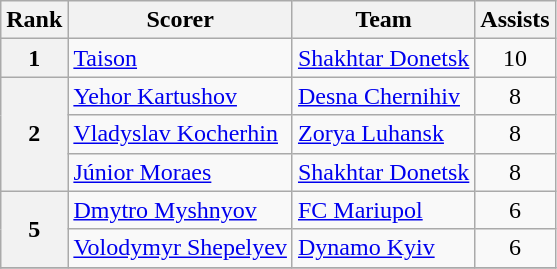<table class="wikitable">
<tr>
<th>Rank</th>
<th>Scorer</th>
<th>Team</th>
<th>Assists</th>
</tr>
<tr>
<th align=center rowspan=1>1</th>
<td> <a href='#'>Taison</a></td>
<td><a href='#'>Shakhtar Donetsk</a></td>
<td align=center>10</td>
</tr>
<tr>
<th align=center rowspan=3>2</th>
<td> <a href='#'>Yehor Kartushov</a></td>
<td><a href='#'>Desna Chernihiv</a></td>
<td align=center>8</td>
</tr>
<tr>
<td> <a href='#'>Vladyslav Kocherhin</a></td>
<td><a href='#'>Zorya Luhansk</a></td>
<td align=center>8</td>
</tr>
<tr>
<td> <a href='#'>Júnior Moraes</a></td>
<td><a href='#'>Shakhtar Donetsk</a></td>
<td align=center>8</td>
</tr>
<tr>
<th align=center rowspan=2>5</th>
<td> <a href='#'>Dmytro Myshnyov</a></td>
<td><a href='#'>FC Mariupol</a></td>
<td align=center>6</td>
</tr>
<tr>
<td> <a href='#'>Volodymyr Shepelyev</a></td>
<td><a href='#'>Dynamo Kyiv</a></td>
<td align=center>6</td>
</tr>
<tr>
</tr>
</table>
